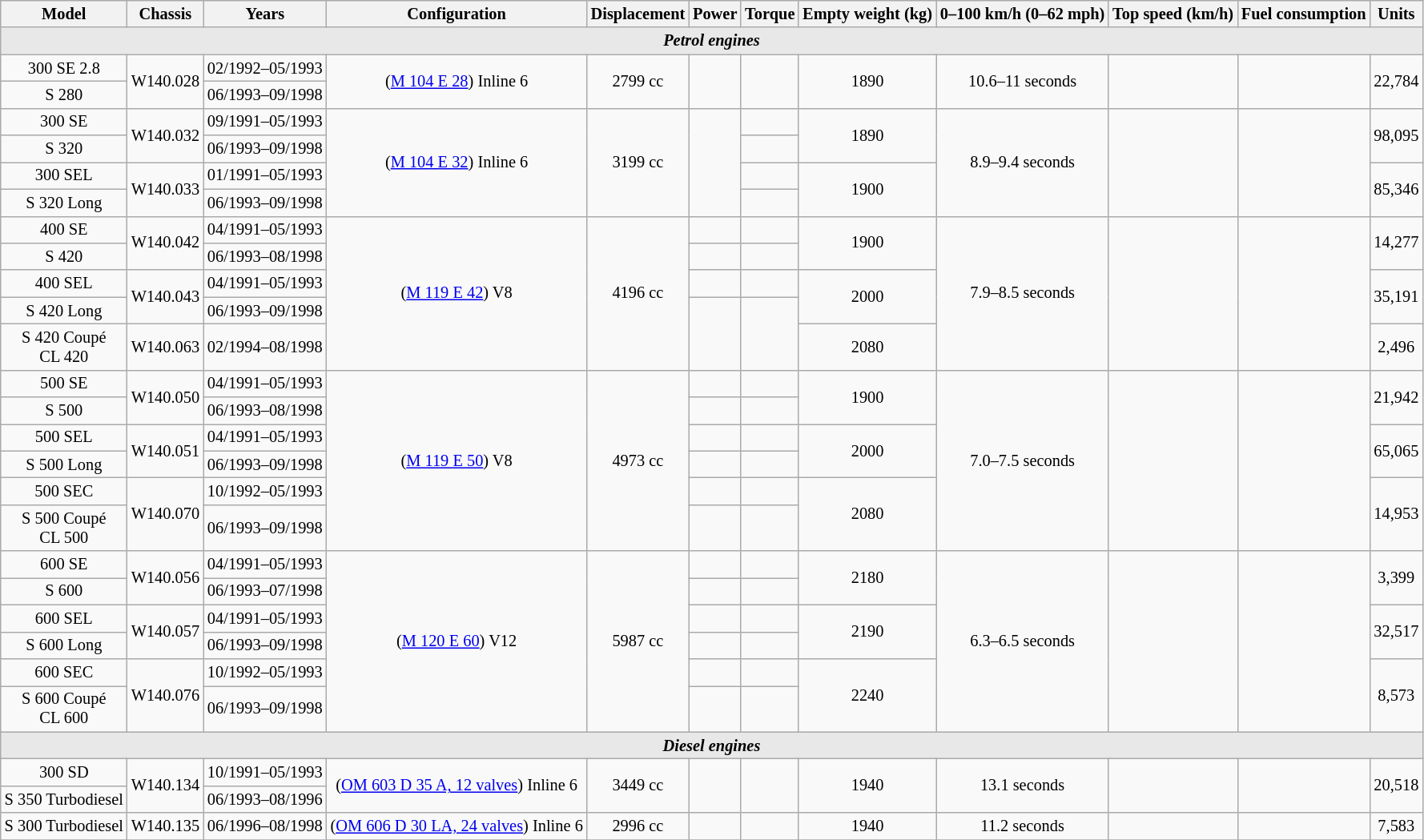<table class="wikitable" style="text-align:center; font-size:0.85em;">
<tr>
<th>Model</th>
<th>Chassis</th>
<th>Years</th>
<th>Configuration</th>
<th>Displacement</th>
<th>Power</th>
<th>Torque</th>
<th>Empty weight (kg)</th>
<th>0–100 km/h (0–62 mph)</th>
<th>Top speed (km/h)</th>
<th>Fuel consumption</th>
<th>Units</th>
</tr>
<tr>
<th colspan="12" style="background:#E8E8E8"><em>Petrol engines</em></th>
</tr>
<tr>
<td>300 SE 2.8</td>
<td rowspan="2">W140.028</td>
<td>02/1992–05/1993</td>
<td rowspan="2">(<a href='#'>M 104 E 28</a>) Inline 6</td>
<td rowspan="2">2799 cc</td>
<td rowspan="2"></td>
<td rowspan="2"></td>
<td rowspan="2">1890</td>
<td rowspan="2">10.6–11 seconds</td>
<td rowspan="2"></td>
<td rowspan="2"></td>
<td rowspan="2">22,784</td>
</tr>
<tr>
<td>S 280</td>
<td>06/1993–09/1998</td>
</tr>
<tr>
<td>300 SE</td>
<td rowspan="2">W140.032</td>
<td>09/1991–05/1993</td>
<td rowspan="4">(<a href='#'>M 104 E 32</a>) Inline 6</td>
<td rowspan="4">3199 cc</td>
<td rowspan="4"></td>
<td rowspan="1"></td>
<td rowspan="2">1890</td>
<td rowspan="4">8.9–9.4 seconds</td>
<td rowspan="4"></td>
<td rowspan="4"></td>
<td rowspan="2">98,095</td>
</tr>
<tr>
<td>S 320</td>
<td>06/1993–09/1998</td>
<td></td>
</tr>
<tr>
<td>300 SEL</td>
<td rowspan="2">W140.033</td>
<td>01/1991–05/1993</td>
<td rowspan="1"></td>
<td rowspan="2">1900</td>
<td rowspan="2">85,346</td>
</tr>
<tr>
<td>S 320 Long</td>
<td>06/1993–09/1998</td>
<td></td>
</tr>
<tr>
<td>400 SE</td>
<td rowspan="2">W140.042</td>
<td>04/1991–05/1993</td>
<td rowspan="5">(<a href='#'>M 119 E 42</a>) V8</td>
<td rowspan="5">4196 cc</td>
<td></td>
<td></td>
<td rowspan="2">1900</td>
<td rowspan="5">7.9–8.5 seconds</td>
<td rowspan="5"></td>
<td rowspan="5"></td>
<td rowspan="2">14,277</td>
</tr>
<tr>
<td>S 420</td>
<td>06/1993–08/1998</td>
<td></td>
<td></td>
</tr>
<tr>
<td>400 SEL</td>
<td rowspan="2">W140.043</td>
<td>04/1991–05/1993</td>
<td></td>
<td></td>
<td rowspan="2">2000</td>
<td rowspan="2">35,191</td>
</tr>
<tr>
<td>S 420 Long</td>
<td>06/1993–09/1998</td>
<td rowspan="2"></td>
<td rowspan="2"></td>
</tr>
<tr>
<td>S 420 Coupé<br>CL 420</td>
<td>W140.063</td>
<td>02/1994–08/1998</td>
<td>2080</td>
<td>2,496</td>
</tr>
<tr>
<td>500 SE</td>
<td rowspan="2">W140.050</td>
<td>04/1991–05/1993</td>
<td rowspan="6">(<a href='#'>M 119 E 50</a>) V8</td>
<td rowspan="6">4973 cc</td>
<td></td>
<td></td>
<td rowspan="2">1900</td>
<td rowspan="6">7.0–7.5 seconds</td>
<td rowspan="6"></td>
<td rowspan="6"></td>
<td rowspan="2">21,942</td>
</tr>
<tr>
<td>S 500</td>
<td>06/1993–08/1998</td>
<td></td>
<td></td>
</tr>
<tr>
<td>500 SEL</td>
<td rowspan="2">W140.051</td>
<td>04/1991–05/1993</td>
<td></td>
<td></td>
<td rowspan="2">2000</td>
<td rowspan="2">65,065</td>
</tr>
<tr>
<td>S 500 Long</td>
<td>06/1993–09/1998</td>
<td></td>
<td></td>
</tr>
<tr>
<td>500 SEC</td>
<td rowspan="2">W140.070</td>
<td>10/1992–05/1993</td>
<td></td>
<td></td>
<td rowspan="2">2080</td>
<td rowspan="2">14,953</td>
</tr>
<tr>
<td>S 500 Coupé<br>CL 500</td>
<td>06/1993–09/1998</td>
<td></td>
<td></td>
</tr>
<tr>
<td>600 SE</td>
<td rowspan="2">W140.056</td>
<td>04/1991–05/1993</td>
<td rowspan="6">(<a href='#'>M 120 E 60</a>) V12</td>
<td rowspan="6">5987 cc</td>
<td></td>
<td></td>
<td rowspan="2">2180</td>
<td rowspan="6">6.3–6.5 seconds</td>
<td rowspan="6"></td>
<td rowspan="6"></td>
<td rowspan="2">3,399</td>
</tr>
<tr>
<td>S 600</td>
<td>06/1993–07/1998</td>
<td></td>
<td></td>
</tr>
<tr>
<td>600 SEL</td>
<td rowspan="2">W140.057</td>
<td>04/1991–05/1993</td>
<td></td>
<td></td>
<td rowspan="2">2190</td>
<td rowspan="2">32,517</td>
</tr>
<tr>
<td>S 600 Long</td>
<td>06/1993–09/1998</td>
<td></td>
<td></td>
</tr>
<tr>
<td>600 SEC</td>
<td rowspan="2">W140.076</td>
<td>10/1992–05/1993</td>
<td></td>
<td></td>
<td rowspan="2">2240</td>
<td rowspan="2">8,573</td>
</tr>
<tr>
<td>S 600 Coupé<br>CL 600</td>
<td>06/1993–09/1998</td>
<td></td>
<td></td>
</tr>
<tr>
<th colspan="12" style="background:#E8E8E8"><em>Diesel engines</em></th>
</tr>
<tr>
<td>300 SD</td>
<td rowspan="2">W140.134</td>
<td>10/1991–05/1993</td>
<td rowspan="2">(<a href='#'>OM 603 D 35 A, 12 valves</a>) Inline 6</td>
<td rowspan="2">3449 cc</td>
<td rowspan="2"></td>
<td rowspan="2"></td>
<td rowspan="2">1940</td>
<td rowspan="2">13.1 seconds</td>
<td rowspan="2"></td>
<td rowspan="2"></td>
<td rowspan="2">20,518</td>
</tr>
<tr>
<td>S 350 Turbodiesel</td>
<td>06/1993–08/1996</td>
</tr>
<tr>
<td>S 300 Turbodiesel</td>
<td>W140.135</td>
<td>06/1996–08/1998</td>
<td>(<a href='#'>OM 606 D 30 LA, 24 valves</a>) Inline 6</td>
<td>2996 cc</td>
<td></td>
<td></td>
<td>1940</td>
<td>11.2 seconds</td>
<td></td>
<td></td>
<td>7,583</td>
</tr>
<tr>
</tr>
</table>
